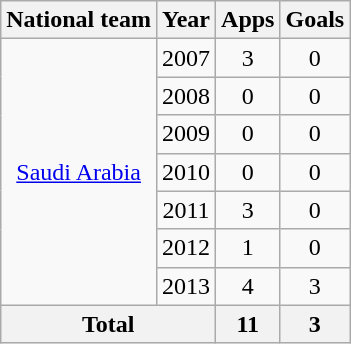<table class="wikitable" style="text-align:center">
<tr>
<th>National team</th>
<th>Year</th>
<th>Apps</th>
<th>Goals</th>
</tr>
<tr>
<td rowspan="7"><a href='#'>Saudi Arabia</a></td>
<td>2007</td>
<td>3</td>
<td>0</td>
</tr>
<tr>
<td>2008</td>
<td>0</td>
<td>0</td>
</tr>
<tr>
<td>2009</td>
<td>0</td>
<td>0</td>
</tr>
<tr>
<td>2010</td>
<td>0</td>
<td>0</td>
</tr>
<tr>
<td>2011</td>
<td>3</td>
<td>0</td>
</tr>
<tr>
<td>2012</td>
<td>1</td>
<td>0</td>
</tr>
<tr>
<td>2013</td>
<td>4</td>
<td>3</td>
</tr>
<tr>
<th colspan="2">Total</th>
<th>11</th>
<th>3</th>
</tr>
</table>
